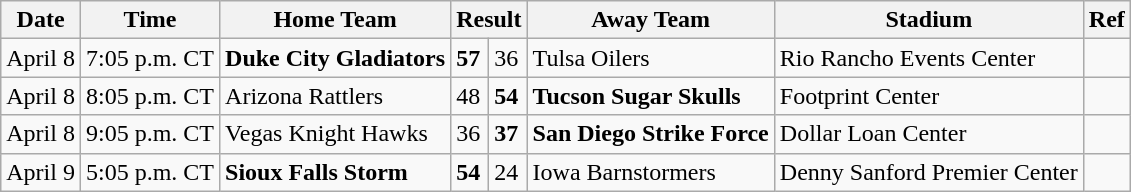<table class="wikitable">
<tr>
<th>Date</th>
<th>Time</th>
<th>Home Team</th>
<th colspan="2">Result</th>
<th>Away Team</th>
<th>Stadium</th>
<th>Ref</th>
</tr>
<tr>
<td>April 8</td>
<td>7:05 p.m. CT</td>
<td><strong>Duke City Gladiators</strong></td>
<td><strong>57</strong></td>
<td>36</td>
<td>Tulsa Oilers</td>
<td>Rio Rancho Events Center</td>
<td></td>
</tr>
<tr>
<td>April 8</td>
<td>8:05 p.m. CT</td>
<td>Arizona Rattlers</td>
<td>48</td>
<td><strong>54</strong></td>
<td><strong>Tucson Sugar Skulls</strong></td>
<td>Footprint Center</td>
<td></td>
</tr>
<tr>
<td>April 8</td>
<td>9:05 p.m. CT</td>
<td>Vegas Knight Hawks</td>
<td>36</td>
<td><strong>37</strong></td>
<td><strong>San Diego Strike Force</strong></td>
<td>Dollar Loan Center</td>
<td></td>
</tr>
<tr>
<td>April 9</td>
<td>5:05 p.m. CT</td>
<td><strong>Sioux Falls Storm</strong></td>
<td><strong>54</strong></td>
<td>24</td>
<td>Iowa Barnstormers</td>
<td>Denny Sanford Premier Center</td>
<td></td>
</tr>
</table>
